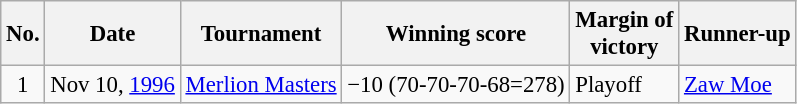<table class="wikitable" style="font-size:95%;">
<tr>
<th>No.</th>
<th>Date</th>
<th>Tournament</th>
<th>Winning score</th>
<th>Margin of<br>victory</th>
<th>Runner-up</th>
</tr>
<tr>
<td align=center>1</td>
<td align=right>Nov 10, <a href='#'>1996</a></td>
<td><a href='#'>Merlion Masters</a></td>
<td>−10 (70-70-70-68=278)</td>
<td>Playoff</td>
<td> <a href='#'>Zaw Moe</a></td>
</tr>
</table>
